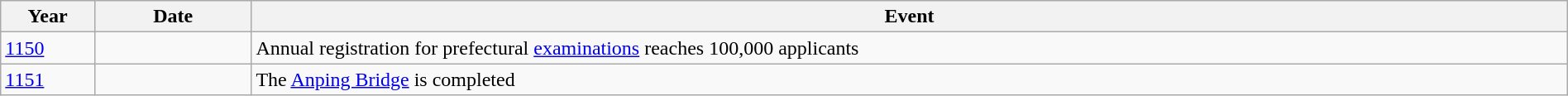<table class="wikitable" width="100%">
<tr>
<th style="width:6%">Year</th>
<th style="width:10%">Date</th>
<th>Event</th>
</tr>
<tr>
<td><a href='#'>1150</a></td>
<td></td>
<td>Annual registration for prefectural <a href='#'>examinations</a> reaches 100,000 applicants</td>
</tr>
<tr>
<td><a href='#'>1151</a></td>
<td></td>
<td>The <a href='#'>Anping Bridge</a> is completed</td>
</tr>
</table>
